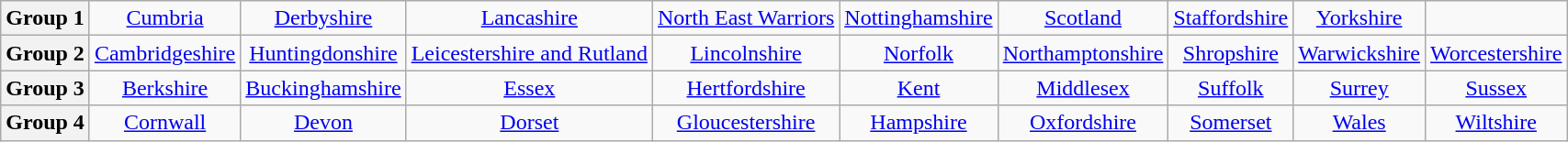<table class="wikitable" style="text-align: center" style="font-size: 95%; border: 1px #aaaaaa solid; border-collapse: collapse; clear:center;">
<tr>
<th>Group 1</th>
<td><a href='#'>Cumbria</a></td>
<td><a href='#'>Derbyshire</a></td>
<td><a href='#'>Lancashire</a></td>
<td><a href='#'>North East Warriors</a></td>
<td><a href='#'>Nottinghamshire</a></td>
<td><a href='#'>Scotland</a></td>
<td><a href='#'>Staffordshire</a></td>
<td><a href='#'>Yorkshire</a></td>
</tr>
<tr>
<th>Group 2</th>
<td><a href='#'>Cambridgeshire</a></td>
<td><a href='#'>Huntingdonshire</a></td>
<td><a href='#'>Leicestershire and Rutland</a></td>
<td><a href='#'>Lincolnshire</a></td>
<td><a href='#'>Norfolk</a></td>
<td><a href='#'>Northamptonshire</a></td>
<td><a href='#'>Shropshire</a></td>
<td><a href='#'>Warwickshire</a></td>
<td><a href='#'>Worcestershire</a></td>
</tr>
<tr>
<th>Group 3</th>
<td><a href='#'>Berkshire</a></td>
<td><a href='#'>Buckinghamshire</a></td>
<td><a href='#'>Essex</a></td>
<td><a href='#'>Hertfordshire</a></td>
<td><a href='#'>Kent</a></td>
<td><a href='#'>Middlesex</a></td>
<td><a href='#'>Suffolk</a></td>
<td><a href='#'>Surrey</a></td>
<td><a href='#'>Sussex</a></td>
</tr>
<tr>
<th>Group 4</th>
<td><a href='#'>Cornwall</a></td>
<td><a href='#'>Devon</a></td>
<td><a href='#'>Dorset</a></td>
<td><a href='#'>Gloucestershire</a></td>
<td><a href='#'>Hampshire</a></td>
<td><a href='#'>Oxfordshire</a></td>
<td><a href='#'>Somerset</a></td>
<td><a href='#'>Wales</a></td>
<td><a href='#'>Wiltshire</a></td>
</tr>
</table>
